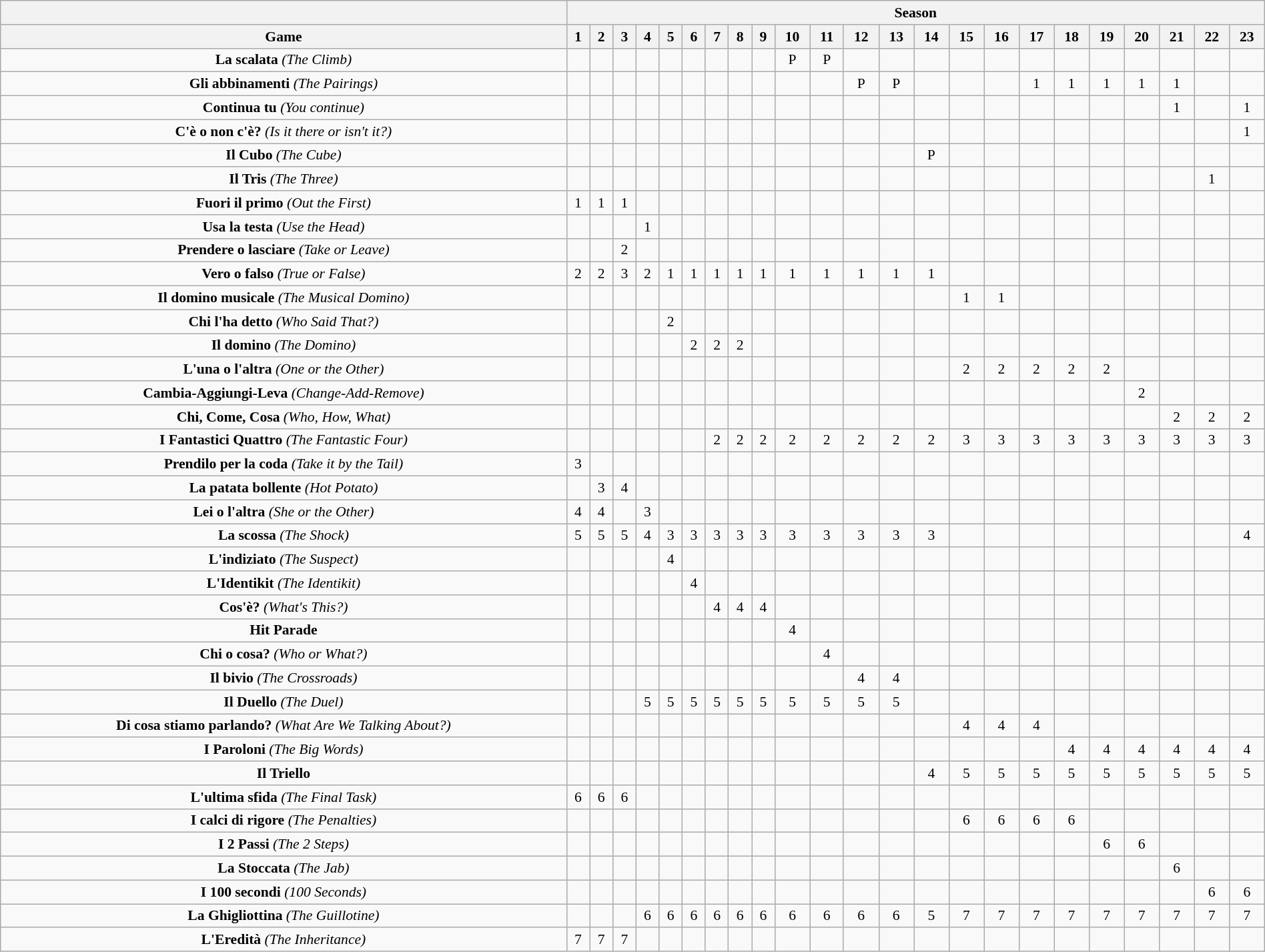<table class="wikitable sortable"  style="text-align:center; font-size:90%; width:100%;">
<tr>
<th></th>
<th colspan="23">Season</th>
</tr>
<tr>
<th>Game</th>
<th>1</th>
<th>2</th>
<th>3</th>
<th>4</th>
<th>5</th>
<th>6</th>
<th>7</th>
<th>8</th>
<th>9</th>
<th>10</th>
<th>11</th>
<th>12</th>
<th>13</th>
<th>14</th>
<th>15</th>
<th>16</th>
<th>17</th>
<th>18</th>
<th>19</th>
<th>20</th>
<th>21</th>
<th>22</th>
<th>23</th>
</tr>
<tr>
<td><strong>La scalata</strong> <em>(The Climb)</em></td>
<td></td>
<td></td>
<td></td>
<td></td>
<td></td>
<td></td>
<td></td>
<td></td>
<td></td>
<td>P</td>
<td>P</td>
<td></td>
<td></td>
<td></td>
<td></td>
<td></td>
<td></td>
<td></td>
<td></td>
<td></td>
<td></td>
<td></td>
<td></td>
</tr>
<tr>
<td><strong>Gli abbinamenti</strong> <em>(The Pairings)</em></td>
<td></td>
<td></td>
<td></td>
<td></td>
<td></td>
<td></td>
<td></td>
<td></td>
<td></td>
<td></td>
<td></td>
<td>P</td>
<td>P</td>
<td></td>
<td></td>
<td></td>
<td>1</td>
<td>1</td>
<td>1</td>
<td>1</td>
<td>1</td>
<td></td>
<td></td>
</tr>
<tr>
<td><strong>Continua tu</strong> <em>(You continue)</em></td>
<td></td>
<td></td>
<td></td>
<td></td>
<td></td>
<td></td>
<td></td>
<td></td>
<td></td>
<td></td>
<td></td>
<td></td>
<td></td>
<td></td>
<td></td>
<td></td>
<td></td>
<td></td>
<td></td>
<td></td>
<td>1</td>
<td></td>
<td>1</td>
</tr>
<tr>
<td><strong>C'è o non c'è?</strong> <em>(Is it there or isn't it?)</em></td>
<td></td>
<td></td>
<td></td>
<td></td>
<td></td>
<td></td>
<td></td>
<td></td>
<td></td>
<td></td>
<td></td>
<td></td>
<td></td>
<td></td>
<td></td>
<td></td>
<td></td>
<td></td>
<td></td>
<td></td>
<td></td>
<td></td>
<td>1</td>
</tr>
<tr>
<td><strong>Il Cubo</strong> <em>(The Cube)</em></td>
<td></td>
<td></td>
<td></td>
<td></td>
<td></td>
<td></td>
<td></td>
<td></td>
<td></td>
<td></td>
<td></td>
<td></td>
<td></td>
<td>P</td>
<td></td>
<td></td>
<td></td>
<td></td>
<td></td>
<td></td>
<td></td>
<td></td>
<td></td>
</tr>
<tr>
<td><strong>Il Tris</strong> <em>(The Three)</em></td>
<td></td>
<td></td>
<td></td>
<td></td>
<td></td>
<td></td>
<td></td>
<td></td>
<td></td>
<td></td>
<td></td>
<td></td>
<td></td>
<td></td>
<td></td>
<td></td>
<td></td>
<td></td>
<td></td>
<td></td>
<td></td>
<td>1</td>
<td></td>
</tr>
<tr>
<td><strong>Fuori il primo</strong> <em>(Out the First)</em></td>
<td>1</td>
<td>1</td>
<td>1</td>
<td></td>
<td></td>
<td></td>
<td></td>
<td></td>
<td></td>
<td></td>
<td></td>
<td></td>
<td></td>
<td></td>
<td></td>
<td></td>
<td></td>
<td></td>
<td></td>
<td></td>
<td></td>
<td></td>
<td></td>
</tr>
<tr>
<td><strong>Usa la testa</strong> <em>(Use the Head)</em></td>
<td></td>
<td></td>
<td></td>
<td>1</td>
<td></td>
<td></td>
<td></td>
<td></td>
<td></td>
<td></td>
<td></td>
<td></td>
<td></td>
<td></td>
<td></td>
<td></td>
<td></td>
<td></td>
<td></td>
<td></td>
<td></td>
<td></td>
<td></td>
</tr>
<tr>
<td><strong>Prendere o lasciare</strong> <em>(Take or Leave)</em></td>
<td></td>
<td></td>
<td>2</td>
<td></td>
<td></td>
<td></td>
<td></td>
<td></td>
<td></td>
<td></td>
<td></td>
<td></td>
<td></td>
<td></td>
<td></td>
<td></td>
<td></td>
<td></td>
<td></td>
<td></td>
<td></td>
<td></td>
<td></td>
</tr>
<tr>
<td><strong>Vero o falso</strong> <em>(True or False)</em></td>
<td>2</td>
<td>2</td>
<td>3</td>
<td>2</td>
<td>1</td>
<td>1</td>
<td>1</td>
<td>1</td>
<td>1</td>
<td>1</td>
<td>1</td>
<td>1</td>
<td>1</td>
<td>1</td>
<td></td>
<td></td>
<td></td>
<td></td>
<td></td>
<td></td>
<td></td>
<td></td>
<td></td>
</tr>
<tr>
<td><strong>Il domino musicale</strong> <em>(The Musical Domino)</em></td>
<td></td>
<td></td>
<td></td>
<td></td>
<td></td>
<td></td>
<td></td>
<td></td>
<td></td>
<td></td>
<td></td>
<td></td>
<td></td>
<td></td>
<td>1</td>
<td>1</td>
<td></td>
<td></td>
<td></td>
<td></td>
<td></td>
<td></td>
<td></td>
</tr>
<tr>
<td><strong>Chi l'ha detto</strong> <em>(Who Said That?)</em></td>
<td></td>
<td></td>
<td></td>
<td></td>
<td>2</td>
<td></td>
<td></td>
<td></td>
<td></td>
<td></td>
<td></td>
<td></td>
<td></td>
<td></td>
<td></td>
<td></td>
<td></td>
<td></td>
<td></td>
<td></td>
<td></td>
<td></td>
<td></td>
</tr>
<tr>
<td><strong>Il domino</strong> <em>(The Domino)</em></td>
<td></td>
<td></td>
<td></td>
<td></td>
<td></td>
<td>2</td>
<td>2</td>
<td>2</td>
<td></td>
<td></td>
<td></td>
<td></td>
<td></td>
<td></td>
<td></td>
<td></td>
<td></td>
<td></td>
<td></td>
<td></td>
<td></td>
<td></td>
<td></td>
</tr>
<tr>
<td><strong>L'una o l'altra</strong> <em>(One or the Other)</em></td>
<td></td>
<td></td>
<td></td>
<td></td>
<td></td>
<td></td>
<td></td>
<td></td>
<td></td>
<td></td>
<td></td>
<td></td>
<td></td>
<td></td>
<td>2</td>
<td>2</td>
<td>2</td>
<td>2</td>
<td>2</td>
<td></td>
<td></td>
<td></td>
<td></td>
</tr>
<tr>
<td><strong>Cambia-Aggiungi-Leva</strong> <em>(Change-Add-Remove)</em></td>
<td></td>
<td></td>
<td></td>
<td></td>
<td></td>
<td></td>
<td></td>
<td></td>
<td></td>
<td></td>
<td></td>
<td></td>
<td></td>
<td></td>
<td></td>
<td></td>
<td></td>
<td></td>
<td></td>
<td>2</td>
<td></td>
<td></td>
<td></td>
</tr>
<tr>
<td><strong>Chi, Come, Cosa</strong> <em>(Who, How, What)</em></td>
<td></td>
<td></td>
<td></td>
<td></td>
<td></td>
<td></td>
<td></td>
<td></td>
<td></td>
<td></td>
<td></td>
<td></td>
<td></td>
<td></td>
<td></td>
<td></td>
<td></td>
<td></td>
<td></td>
<td></td>
<td>2</td>
<td>2</td>
<td>2</td>
</tr>
<tr>
<td><strong>I Fantastici Quattro</strong> <em>(The Fantastic Four)</em></td>
<td></td>
<td></td>
<td></td>
<td></td>
<td></td>
<td></td>
<td>2</td>
<td>2</td>
<td>2</td>
<td>2</td>
<td>2</td>
<td>2</td>
<td>2</td>
<td>2</td>
<td>3</td>
<td>3</td>
<td>3</td>
<td>3</td>
<td>3</td>
<td>3</td>
<td>3</td>
<td>3</td>
<td>3</td>
</tr>
<tr>
<td><strong>Prendilo per la coda</strong> <em>(Take it by the Tail)</em></td>
<td>3</td>
<td></td>
<td></td>
<td></td>
<td></td>
<td></td>
<td></td>
<td></td>
<td></td>
<td></td>
<td></td>
<td></td>
<td></td>
<td></td>
<td></td>
<td></td>
<td></td>
<td></td>
<td></td>
<td></td>
<td></td>
<td></td>
<td></td>
</tr>
<tr>
<td><strong>La patata bollente</strong> <em>(Hot Potato)</em></td>
<td></td>
<td>3</td>
<td>4</td>
<td></td>
<td></td>
<td></td>
<td></td>
<td></td>
<td></td>
<td></td>
<td></td>
<td></td>
<td></td>
<td></td>
<td></td>
<td></td>
<td></td>
<td></td>
<td></td>
<td></td>
<td></td>
<td></td>
<td></td>
</tr>
<tr>
<td><strong>Lei o l'altra</strong> <em>(She or the Other)</em></td>
<td>4</td>
<td>4</td>
<td></td>
<td>3</td>
<td></td>
<td></td>
<td></td>
<td></td>
<td></td>
<td></td>
<td></td>
<td></td>
<td></td>
<td></td>
<td></td>
<td></td>
<td></td>
<td></td>
<td></td>
<td></td>
<td></td>
<td></td>
<td></td>
</tr>
<tr>
<td><strong>La scossa</strong> <em>(The Shock)</em></td>
<td>5</td>
<td>5</td>
<td>5</td>
<td>4</td>
<td>3</td>
<td>3</td>
<td>3</td>
<td>3</td>
<td>3</td>
<td>3</td>
<td>3</td>
<td>3</td>
<td>3</td>
<td>3</td>
<td></td>
<td></td>
<td></td>
<td></td>
<td></td>
<td></td>
<td></td>
<td></td>
<td>4</td>
</tr>
<tr>
<td><strong>L'indiziato</strong> <em>(The Suspect)</em></td>
<td></td>
<td></td>
<td></td>
<td></td>
<td>4</td>
<td></td>
<td></td>
<td></td>
<td></td>
<td></td>
<td></td>
<td></td>
<td></td>
<td></td>
<td></td>
<td></td>
<td></td>
<td></td>
<td></td>
<td></td>
<td></td>
<td></td>
<td></td>
</tr>
<tr>
<td><strong>L'Identikit</strong> <em>(The Identikit)</em></td>
<td></td>
<td></td>
<td></td>
<td></td>
<td></td>
<td>4</td>
<td></td>
<td></td>
<td></td>
<td></td>
<td></td>
<td></td>
<td></td>
<td></td>
<td></td>
<td></td>
<td></td>
<td></td>
<td></td>
<td></td>
<td></td>
<td></td>
<td></td>
</tr>
<tr>
<td><strong>Cos'è?</strong> <em>(What's This?)</em></td>
<td></td>
<td></td>
<td></td>
<td></td>
<td></td>
<td></td>
<td>4</td>
<td>4</td>
<td>4</td>
<td></td>
<td></td>
<td></td>
<td></td>
<td></td>
<td></td>
<td></td>
<td></td>
<td></td>
<td></td>
<td></td>
<td></td>
<td></td>
<td></td>
</tr>
<tr>
<td><strong>Hit Parade</strong></td>
<td></td>
<td></td>
<td></td>
<td></td>
<td></td>
<td></td>
<td></td>
<td></td>
<td></td>
<td>4</td>
<td></td>
<td></td>
<td></td>
<td></td>
<td></td>
<td></td>
<td></td>
<td></td>
<td></td>
<td></td>
<td></td>
<td></td>
<td></td>
</tr>
<tr>
<td><strong>Chi o cosa?</strong> <em>(Who or What?)</em></td>
<td></td>
<td></td>
<td></td>
<td></td>
<td></td>
<td></td>
<td></td>
<td></td>
<td></td>
<td></td>
<td>4</td>
<td></td>
<td></td>
<td></td>
<td></td>
<td></td>
<td></td>
<td></td>
<td></td>
<td></td>
<td></td>
<td></td>
<td></td>
</tr>
<tr>
<td><strong>Il bivio</strong> <em>(The Crossroads)</em></td>
<td></td>
<td></td>
<td></td>
<td></td>
<td></td>
<td></td>
<td></td>
<td></td>
<td></td>
<td></td>
<td></td>
<td>4</td>
<td>4</td>
<td></td>
<td></td>
<td></td>
<td></td>
<td></td>
<td></td>
<td></td>
<td></td>
<td></td>
<td></td>
</tr>
<tr>
<td><strong>Il Duello</strong> <em>(The Duel)</em></td>
<td></td>
<td></td>
<td></td>
<td>5</td>
<td>5</td>
<td>5</td>
<td>5</td>
<td>5</td>
<td>5</td>
<td>5</td>
<td>5</td>
<td>5</td>
<td>5</td>
<td></td>
<td></td>
<td></td>
<td></td>
<td></td>
<td></td>
<td></td>
<td></td>
<td></td>
<td></td>
</tr>
<tr>
<td><strong>Di cosa stiamo parlando?</strong> <em>(What Are We Talking About?)</em></td>
<td></td>
<td></td>
<td></td>
<td></td>
<td></td>
<td></td>
<td></td>
<td></td>
<td></td>
<td></td>
<td></td>
<td></td>
<td></td>
<td></td>
<td>4</td>
<td>4</td>
<td>4</td>
<td></td>
<td></td>
<td></td>
<td></td>
<td></td>
<td></td>
</tr>
<tr>
<td><strong>I Paroloni</strong> <em>(The Big Words)</em></td>
<td></td>
<td></td>
<td></td>
<td></td>
<td></td>
<td></td>
<td></td>
<td></td>
<td></td>
<td></td>
<td></td>
<td></td>
<td></td>
<td></td>
<td></td>
<td></td>
<td></td>
<td>4</td>
<td>4</td>
<td>4</td>
<td>4</td>
<td>4</td>
<td>4</td>
</tr>
<tr>
<td><strong>Il Triello</strong></td>
<td></td>
<td></td>
<td></td>
<td></td>
<td></td>
<td></td>
<td></td>
<td></td>
<td></td>
<td></td>
<td></td>
<td></td>
<td></td>
<td>4</td>
<td>5</td>
<td>5</td>
<td>5</td>
<td>5</td>
<td>5</td>
<td>5</td>
<td>5</td>
<td>5</td>
<td>5</td>
</tr>
<tr>
<td><strong>L'ultima sfida</strong> <em>(The Final Task)</em></td>
<td>6</td>
<td>6</td>
<td>6</td>
<td></td>
<td></td>
<td></td>
<td></td>
<td></td>
<td></td>
<td></td>
<td></td>
<td></td>
<td></td>
<td></td>
<td></td>
<td></td>
<td></td>
<td></td>
<td></td>
<td></td>
<td></td>
<td></td>
<td></td>
</tr>
<tr>
<td><strong>I calci di rigore</strong> <em>(The Penalties)</em></td>
<td></td>
<td></td>
<td></td>
<td></td>
<td></td>
<td></td>
<td></td>
<td></td>
<td></td>
<td></td>
<td></td>
<td></td>
<td></td>
<td></td>
<td>6</td>
<td>6</td>
<td>6</td>
<td>6</td>
<td></td>
<td></td>
<td></td>
<td></td>
<td></td>
</tr>
<tr>
<td><strong>I 2 Passi</strong> <em>(The 2 Steps)</em></td>
<td></td>
<td></td>
<td></td>
<td></td>
<td></td>
<td></td>
<td></td>
<td></td>
<td></td>
<td></td>
<td></td>
<td></td>
<td></td>
<td></td>
<td></td>
<td></td>
<td></td>
<td></td>
<td>6</td>
<td>6</td>
<td></td>
<td></td>
<td></td>
</tr>
<tr>
<td><strong>La Stoccata</strong> <em>(The Jab)</em></td>
<td></td>
<td></td>
<td></td>
<td></td>
<td></td>
<td></td>
<td></td>
<td></td>
<td></td>
<td></td>
<td></td>
<td></td>
<td></td>
<td></td>
<td></td>
<td></td>
<td></td>
<td></td>
<td></td>
<td></td>
<td>6</td>
<td></td>
<td></td>
</tr>
<tr>
<td><strong>I 100 secondi</strong> <em>(100 Seconds)</em></td>
<td></td>
<td></td>
<td></td>
<td></td>
<td></td>
<td></td>
<td></td>
<td></td>
<td></td>
<td></td>
<td></td>
<td></td>
<td></td>
<td></td>
<td></td>
<td></td>
<td></td>
<td></td>
<td></td>
<td></td>
<td></td>
<td>6</td>
<td>6</td>
</tr>
<tr>
<td><strong>La Ghigliottina</strong> <em>(The Guillotine)</em></td>
<td></td>
<td></td>
<td></td>
<td>6</td>
<td>6</td>
<td>6</td>
<td>6</td>
<td>6</td>
<td>6</td>
<td>6</td>
<td>6</td>
<td>6</td>
<td>6</td>
<td>5</td>
<td>7</td>
<td>7</td>
<td>7</td>
<td>7</td>
<td>7</td>
<td>7</td>
<td>7</td>
<td>7</td>
<td>7</td>
</tr>
<tr>
<td><strong>L'Eredità</strong> <em>(The Inheritance)</em></td>
<td>7</td>
<td>7</td>
<td>7</td>
<td></td>
<td></td>
<td></td>
<td></td>
<td></td>
<td></td>
<td></td>
<td></td>
<td></td>
<td></td>
<td></td>
<td></td>
<td></td>
<td></td>
<td></td>
<td></td>
<td></td>
<td></td>
<td></td>
<td></td>
</tr>
</table>
